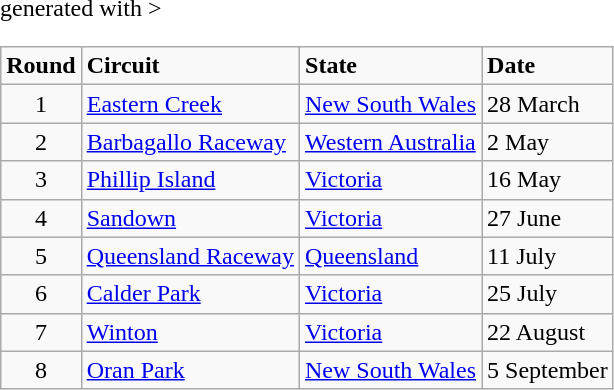<table class="wikitable" <hiddentext>generated with >
<tr style="font-weight:bold">
<td align="center">Round </td>
<td>Circuit </td>
<td>State </td>
<td>Date </td>
</tr>
<tr>
<td align="center">1</td>
<td><a href='#'>Eastern Creek</a></td>
<td><a href='#'>New South Wales</a></td>
<td>28 March</td>
</tr>
<tr>
<td align="center">2</td>
<td><a href='#'>Barbagallo Raceway</a></td>
<td><a href='#'>Western Australia</a></td>
<td>2 May</td>
</tr>
<tr>
<td align="center">3</td>
<td><a href='#'>Phillip Island</a></td>
<td><a href='#'>Victoria</a></td>
<td>16 May</td>
</tr>
<tr>
<td align="center">4</td>
<td><a href='#'>Sandown</a></td>
<td><a href='#'>Victoria</a></td>
<td>27 June</td>
</tr>
<tr>
<td align="center">5</td>
<td><a href='#'>Queensland Raceway</a></td>
<td><a href='#'>Queensland</a></td>
<td>11 July</td>
</tr>
<tr>
<td align="center">6</td>
<td><a href='#'>Calder Park</a></td>
<td><a href='#'>Victoria</a></td>
<td>25 July</td>
</tr>
<tr>
<td align="center">7</td>
<td><a href='#'>Winton</a></td>
<td><a href='#'>Victoria</a></td>
<td>22 August</td>
</tr>
<tr>
<td align="center">8</td>
<td><a href='#'>Oran Park</a></td>
<td><a href='#'>New South Wales</a></td>
<td>5 September</td>
</tr>
</table>
